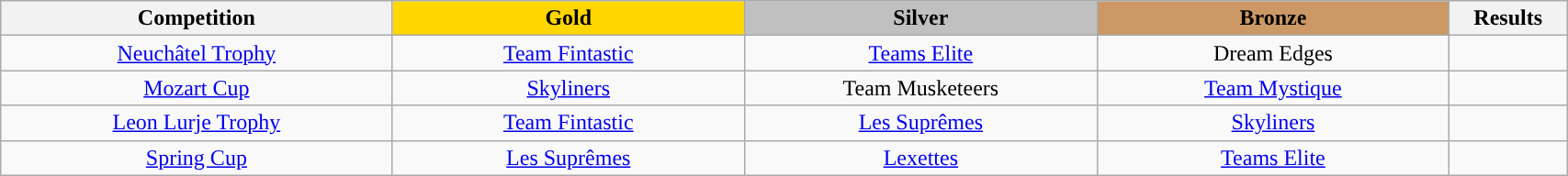<table class="wikitable" style="text-align:center; width:90%;">
<tr>
<th scope="col" style="text-align:center; width:25%;">Competition</th>
<td scope="col" style="text-align:center; width:22.5%; background:gold"><strong>Gold</strong></td>
<td scope="col" style="text-align:center; width:22.5%; background:silver"><strong>Silver</strong></td>
<td scope="col" style="text-align:center; width:22.5%; background:#c96"><strong>Bronze</strong></td>
<th scope="col" style="text-align:center; width:7.5%;">Results</th>
</tr>
<tr>
<td align="center"><a href='#'>Neuchâtel Trophy</a></td>
<td><a href='#'>Team Fintastic</a></td>
<td><a href='#'>Teams Elite</a></td>
<td>Dream Edges</td>
<td></td>
</tr>
<tr>
<td><a href='#'>Mozart Cup</a></td>
<td><a href='#'>Skyliners</a></td>
<td>Team Musketeers</td>
<td><a href='#'>Team Mystique</a></td>
<td></td>
</tr>
<tr>
<td><a href='#'>Leon Lurje Trophy</a></td>
<td><a href='#'>Team Fintastic</a></td>
<td><a href='#'>Les Suprêmes</a></td>
<td><a href='#'>Skyliners</a></td>
<td></td>
</tr>
<tr>
<td><a href='#'>Spring Cup</a></td>
<td><a href='#'>Les Suprêmes</a></td>
<td><a href='#'>Lexettes</a></td>
<td><a href='#'>Teams Elite</a></td>
<td></td>
</tr>
</table>
